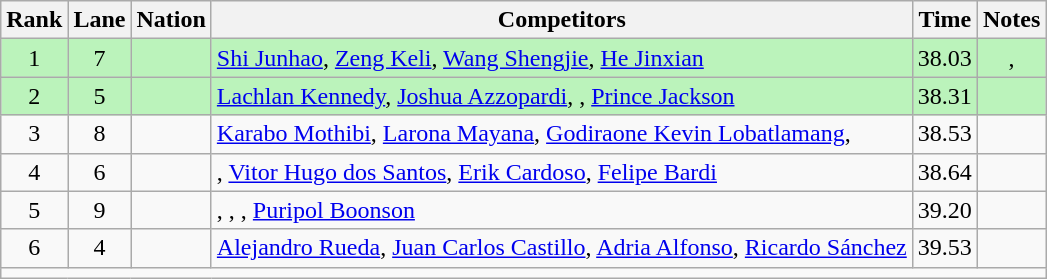<table class="wikitable sortable" style="text-align:center">
<tr>
<th>Rank</th>
<th>Lane</th>
<th>Nation</th>
<th>Competitors</th>
<th>Time</th>
<th>Notes</th>
</tr>
<tr bgcolor="#bbf3bb">
<td>1</td>
<td>7</td>
<td align="left"></td>
<td align="left"><a href='#'>Shi Junhao</a>, <a href='#'>Zeng Keli</a>, <a href='#'>Wang Shengjie</a>, <a href='#'>He Jinxian</a></td>
<td>38.03</td>
<td>, </td>
</tr>
<tr bgcolor="#bbf3bb">
<td>2</td>
<td>5</td>
<td align="left"></td>
<td align="left"><a href='#'>Lachlan Kennedy</a>, <a href='#'>Joshua Azzopardi</a>, , <a href='#'>Prince Jackson</a></td>
<td>38.31</td>
<td></td>
</tr>
<tr>
<td>3</td>
<td>8</td>
<td align="left"></td>
<td align="left"><a href='#'>Karabo Mothibi</a>, <a href='#'>Larona Mayana</a>, <a href='#'>Godiraone Kevin Lobatlamang</a>, </td>
<td>38.53</td>
<td></td>
</tr>
<tr>
<td>4</td>
<td>6</td>
<td align="left"></td>
<td align="left">, <a href='#'>Vitor Hugo dos Santos</a>, <a href='#'>Erik Cardoso</a>, <a href='#'>Felipe Bardi</a></td>
<td>38.64</td>
<td></td>
</tr>
<tr>
<td>5</td>
<td>9</td>
<td align="left"></td>
<td align="left">, , , <a href='#'>Puripol Boonson</a></td>
<td>39.20</td>
<td></td>
</tr>
<tr>
<td>6</td>
<td>4</td>
<td align="left"></td>
<td align="left"><a href='#'>Alejandro Rueda</a>, <a href='#'>Juan Carlos Castillo</a>, <a href='#'>Adria Alfonso</a>, <a href='#'>Ricardo Sánchez</a></td>
<td>39.53</td>
<td></td>
</tr>
<tr class="sortbottom">
<td colspan="6"></td>
</tr>
</table>
